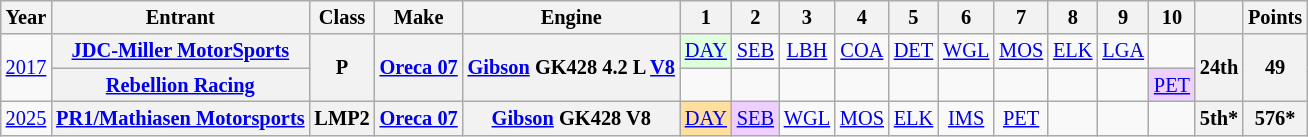<table class="wikitable" style="text-align:center; font-size:85%">
<tr>
<th>Year</th>
<th>Entrant</th>
<th>Class</th>
<th>Make</th>
<th>Engine</th>
<th>1</th>
<th>2</th>
<th>3</th>
<th>4</th>
<th>5</th>
<th>6</th>
<th>7</th>
<th>8</th>
<th>9</th>
<th>10</th>
<th></th>
<th>Points</th>
</tr>
<tr>
<td rowspan=2><a href='#'>2017</a></td>
<th><a href='#'>JDC-Miller MotorSports</a></th>
<th rowspan=2>P</th>
<th rowspan=2><a href='#'>Oreca 07</a></th>
<th rowspan=2><a href='#'>Gibson</a> GK428 4.2 L <a href='#'>V8</a></th>
<td style="background:#dfffdf;"><a href='#'>DAY</a><br></td>
<td><a href='#'>SEB</a></td>
<td><a href='#'>LBH</a></td>
<td><a href='#'>COA</a></td>
<td><a href='#'>DET</a></td>
<td><a href='#'>WGL</a></td>
<td><a href='#'>MOS</a></td>
<td><a href='#'>ELK</a></td>
<td><a href='#'>LGA</a></td>
<td></td>
<th rowspan=2>24th</th>
<th rowspan=2>49</th>
</tr>
<tr>
<th><a href='#'>Rebellion Racing</a></th>
<td></td>
<td></td>
<td></td>
<td></td>
<td></td>
<td></td>
<td></td>
<td></td>
<td></td>
<td style="background:#EFCFFF;"><a href='#'>PET</a><br></td>
</tr>
<tr>
<td><a href='#'>2025</a></td>
<th><a href='#'>PR1/Mathiasen Motorsports</a></th>
<th>LMP2</th>
<th><a href='#'>Oreca 07</a></th>
<th><a href='#'>Gibson</a> GK428 V8</th>
<td style="background:#FFDF9F;"><a href='#'>DAY</a><br></td>
<td style="background:#EFCFFF;"><a href='#'>SEB</a><br></td>
<td style="background:#;"><a href='#'>WGL</a><br></td>
<td style="background:#;"><a href='#'>MOS</a><br></td>
<td style="background:#;"><a href='#'>ELK</a><br></td>
<td style="background:#;"><a href='#'>IMS</a><br></td>
<td style="background:#;"><a href='#'>PET</a><br></td>
<td></td>
<td></td>
<td></td>
<th>5th*</th>
<th>576*</th>
</tr>
</table>
